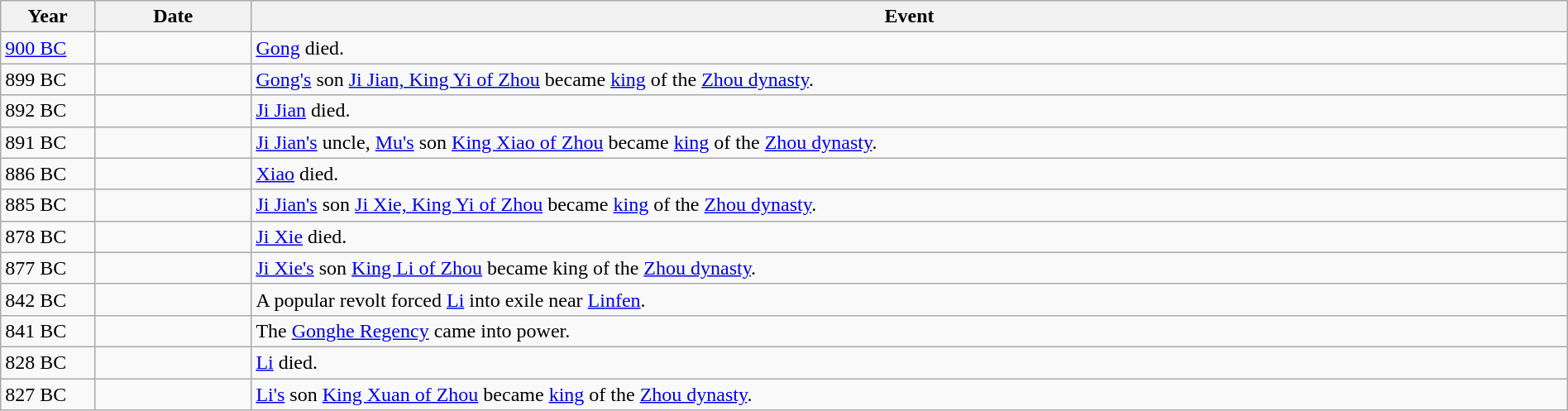<table class="wikitable" width="100%">
<tr>
<th style="width:6%">Year</th>
<th style="width:10%">Date</th>
<th>Event</th>
</tr>
<tr>
<td><a href='#'>900 BC</a></td>
<td></td>
<td><a href='#'>Gong</a> died.</td>
</tr>
<tr>
<td>899 BC</td>
<td></td>
<td><a href='#'>Gong's</a> son <a href='#'>Ji Jian, King Yi of Zhou</a> became <a href='#'>king</a> of the <a href='#'>Zhou dynasty</a>.</td>
</tr>
<tr>
<td>892 BC</td>
<td></td>
<td><a href='#'>Ji Jian</a> died.</td>
</tr>
<tr>
<td>891 BC</td>
<td></td>
<td><a href='#'>Ji Jian's</a> uncle, <a href='#'>Mu's</a> son <a href='#'>King Xiao of Zhou</a> became <a href='#'>king</a> of the <a href='#'>Zhou dynasty</a>.</td>
</tr>
<tr>
<td>886 BC</td>
<td></td>
<td><a href='#'>Xiao</a> died.</td>
</tr>
<tr>
<td>885 BC</td>
<td></td>
<td><a href='#'>Ji Jian's</a> son <a href='#'>Ji Xie, King Yi of Zhou</a> became <a href='#'>king</a> of the <a href='#'>Zhou dynasty</a>.</td>
</tr>
<tr>
<td>878 BC</td>
<td></td>
<td><a href='#'>Ji Xie</a> died.</td>
</tr>
<tr>
<td>877 BC</td>
<td></td>
<td><a href='#'>Ji Xie's</a> son <a href='#'>King Li of Zhou</a> became king of the <a href='#'>Zhou dynasty</a>.</td>
</tr>
<tr>
<td>842 BC</td>
<td></td>
<td>A popular revolt forced <a href='#'>Li</a> into exile near <a href='#'>Linfen</a>.</td>
</tr>
<tr>
<td>841 BC</td>
<td></td>
<td>The <a href='#'>Gonghe Regency</a> came into power.</td>
</tr>
<tr>
<td>828 BC</td>
<td></td>
<td><a href='#'>Li</a> died.</td>
</tr>
<tr>
<td>827 BC</td>
<td></td>
<td><a href='#'>Li's</a> son <a href='#'>King Xuan of Zhou</a> became <a href='#'>king</a> of the <a href='#'>Zhou dynasty</a>.</td>
</tr>
</table>
